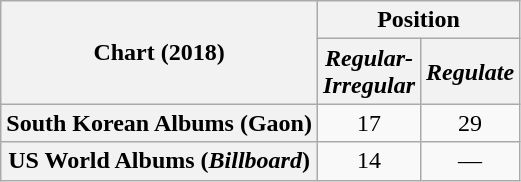<table class="wikitable plainrowheaders" style="text-align:center">
<tr>
<th rowspan="2" scope="col">Chart (2018)</th>
<th colspan="2" scope="col">Position</th>
</tr>
<tr>
<th><em>Regular-<br>Irregular</em></th>
<th><em>Regulate</em></th>
</tr>
<tr>
<th scope="row">South Korean Albums (Gaon)</th>
<td>17</td>
<td>29</td>
</tr>
<tr>
<th scope="row">US World Albums (<em>Billboard</em>)</th>
<td>14</td>
<td>—</td>
</tr>
</table>
